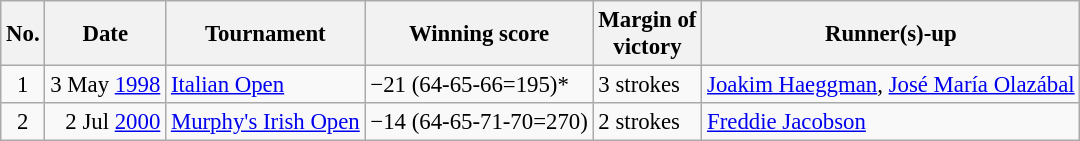<table class="wikitable" style="font-size:95%;">
<tr>
<th>No.</th>
<th>Date</th>
<th>Tournament</th>
<th>Winning score</th>
<th>Margin of<br>victory</th>
<th>Runner(s)-up</th>
</tr>
<tr>
<td align=center>1</td>
<td align=right>3 May <a href='#'>1998</a></td>
<td><a href='#'>Italian Open</a></td>
<td>−21 (64-65-66=195)*</td>
<td>3 strokes</td>
<td> <a href='#'>Joakim Haeggman</a>,  <a href='#'>José María Olazábal</a></td>
</tr>
<tr>
<td align=center>2</td>
<td align=right>2 Jul <a href='#'>2000</a></td>
<td><a href='#'>Murphy's Irish Open</a></td>
<td>−14 (64-65-71-70=270)</td>
<td>2 strokes</td>
<td> <a href='#'>Freddie Jacobson</a></td>
</tr>
</table>
